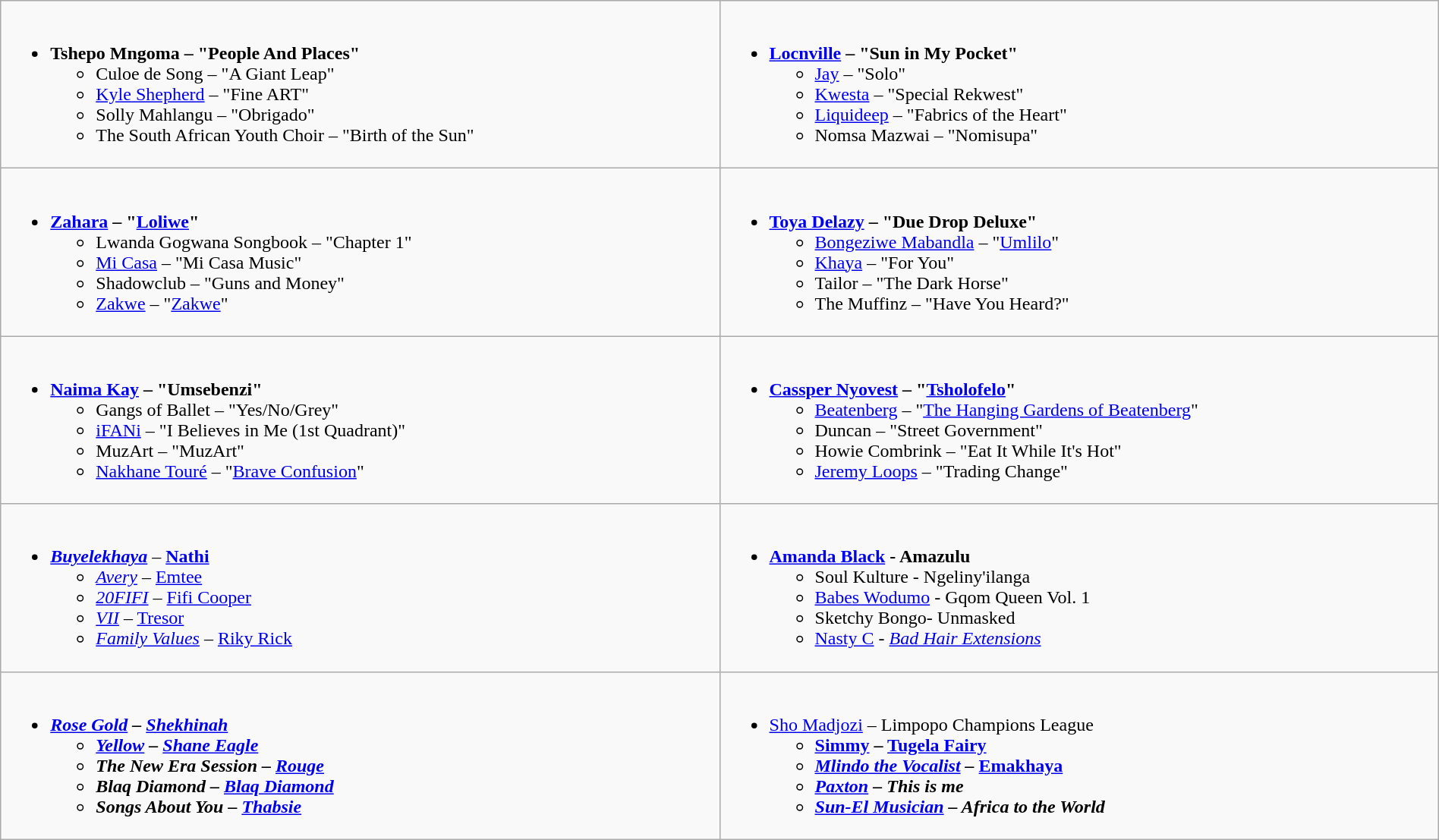<table class=wikitable width="100%">
<tr>
<td valign="top" width="50%"><br><ul><li><strong>Tshepo Mngoma – "People And Places"</strong><ul><li>Culoe de Song – "A Giant Leap"</li><li><a href='#'>Kyle Shepherd</a> – "Fine ART"</li><li>Solly Mahlangu – "Obrigado"</li><li>The South African Youth Choir – "Birth of the Sun"</li></ul></li></ul></td>
<td valign="top" width="50%"><br><ul><li><strong><a href='#'>Locnville</a> – "Sun in My Pocket"</strong><ul><li><a href='#'>Jay</a> – "Solo"</li><li><a href='#'>Kwesta</a> – "Special Rekwest"</li><li><a href='#'>Liquideep</a> – "Fabrics of the Heart"</li><li>Nomsa Mazwai – "Nomisupa"</li></ul></li></ul></td>
</tr>
<tr>
<td valign="top" width="50%"><br><ul><li><strong><a href='#'>Zahara</a> – "<a href='#'>Loliwe</a>"</strong><ul><li>Lwanda Gogwana Songbook – "Chapter 1"</li><li><a href='#'>Mi Casa</a> – "Mi Casa Music"</li><li>Shadowclub – "Guns and Money"</li><li><a href='#'>Zakwe</a> – "<a href='#'>Zakwe</a>"</li></ul></li></ul></td>
<td valign="top" width="50%"><br><ul><li><strong><a href='#'>Toya Delazy</a> – "Due Drop Deluxe"</strong><ul><li><a href='#'>Bongeziwe Mabandla</a> – "<a href='#'>Umlilo</a>"</li><li><a href='#'>Khaya</a> – "For You"</li><li>Tailor – "The Dark Horse"</li><li>The Muffinz – "Have You Heard?"</li></ul></li></ul></td>
</tr>
<tr>
<td valign="top" width="50%"><br><ul><li><strong><a href='#'>Naima Kay</a> – "Umsebenzi"</strong><ul><li>Gangs of Ballet – "Yes/No/Grey"</li><li><a href='#'>iFANi</a> – "I Believes in Me (1st Quadrant)"</li><li>MuzArt – "MuzArt"</li><li><a href='#'>Nakhane Touré</a> – "<a href='#'>Brave Confusion</a>"</li></ul></li></ul></td>
<td valign="top" width="50%"><br><ul><li><strong><a href='#'>Cassper Nyovest</a> – "<a href='#'>Tsholofelo</a>"</strong><ul><li><a href='#'>Beatenberg</a> – "<a href='#'>The Hanging Gardens of Beatenberg</a>"</li><li>Duncan – "Street Government"</li><li>Howie Combrink – "Eat It While It's Hot"</li><li><a href='#'>Jeremy Loops</a> – "Trading Change"</li></ul></li></ul></td>
</tr>
<tr>
<td valign="top" width="50%"><br><ul><li><strong><em><a href='#'>Buyelekhaya</a></em></strong> – <strong><a href='#'>Nathi</a></strong><ul><li><em><a href='#'>Avery</a></em> – <a href='#'>Emtee</a></li><li><em><a href='#'>20FIFI</a></em> – <a href='#'>Fifi Cooper</a></li><li><em><a href='#'>VII</a></em> – <a href='#'>Tresor</a></li><li><em><a href='#'>Family Values</a></em> – <a href='#'>Riky Rick</a></li></ul></li></ul></td>
<td valign="top" width="50%"><br><ul><li><strong><a href='#'>Amanda Black</a> - Amazulu</strong><ul><li>Soul Kulture - Ngeliny'ilanga</li><li><a href='#'>Babes Wodumo</a>  - Gqom Queen Vol. 1</li><li>Sketchy Bongo- Unmasked</li><li><a href='#'>Nasty C</a> - <em><a href='#'>Bad Hair Extensions</a></em></li></ul></li></ul></td>
</tr>
<tr>
<td valign="top" width="50%"><br><ul><li><strong><em><a href='#'>Rose Gold</a><em> – <a href='#'>Shekhinah</a><strong><ul><li></em><a href='#'>Yellow</a><em> – <a href='#'>Shane Eagle</a></li><li></em>The New Era Session<em> – <a href='#'>Rouge</a></li><li></em>Blaq Diamond<em> – <a href='#'>Blaq Diamond</a></li><li></em>Songs About You<em> – <a href='#'>Thabsie</a></li></ul></li></ul></td>
<td valign="top" width="50%"><br><ul><li></strong><a href='#'>Sho Madjozi</a> – Limpopo Champions League<strong><ul><li><a href='#'>Simmy</a> – </em><a href='#'>Tugela Fairy</a><em></li><li><a href='#'>Mlindo the Vocalist</a> – </em><a href='#'>Emakhaya</a><em></li><li><a href='#'>Paxton</a> – This is me</li><li><a href='#'>Sun-El Musician</a> – Africa to the World</li></ul></li></ul></td>
</tr>
</table>
